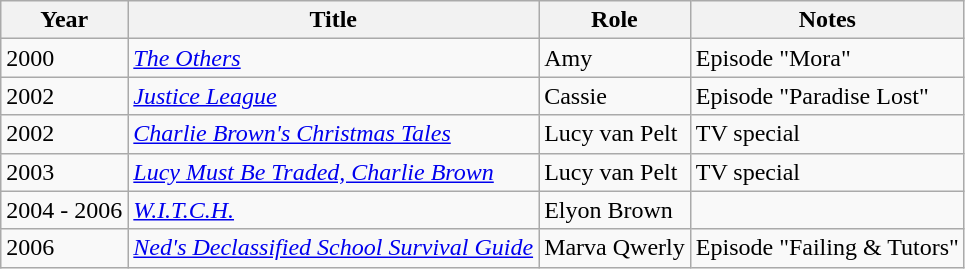<table class = "wikitable sortable">
<tr>
<th>Year</th>
<th>Title</th>
<th>Role</th>
<th class="unsortable">Notes</th>
</tr>
<tr>
<td>2000</td>
<td><em><a href='#'>The Others</a></em></td>
<td>Amy</td>
<td>Episode "Mora"</td>
</tr>
<tr>
<td>2002</td>
<td><em><a href='#'>Justice League</a></em></td>
<td>Cassie</td>
<td>Episode "Paradise Lost"</td>
</tr>
<tr>
<td>2002</td>
<td><em><a href='#'>Charlie Brown's Christmas Tales</a></em></td>
<td>Lucy van Pelt</td>
<td>TV special</td>
</tr>
<tr>
<td>2003</td>
<td><em><a href='#'>Lucy Must Be Traded, Charlie Brown</a></em></td>
<td>Lucy van Pelt</td>
<td>TV special</td>
</tr>
<tr>
<td>2004 - 2006</td>
<td><em><a href='#'>W.I.T.C.H.</a></em></td>
<td>Elyon Brown</td>
</tr>
<tr>
<td>2006</td>
<td><em><a href='#'>Ned's Declassified School Survival Guide</a></em></td>
<td>Marva Qwerly</td>
<td>Episode "Failing & Tutors"</td>
</tr>
</table>
